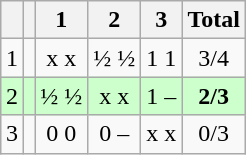<table class="wikitable" style="margin: 1em auto 1em auto; text-align:center;">
<tr>
<th></th>
<th></th>
<th>1</th>
<th>2</th>
<th>3</th>
<th>Total</th>
</tr>
<tr>
<td>1</td>
<td align=left></td>
<td style="font-family:'lucida console',mono;">x x</td>
<td style="font-family:'lucida console',mono;">½ ½</td>
<td style="font-family:'lucida console',mono;">1 1</td>
<td>3/4</td>
</tr>
<tr style="background:#ccffcc;">
<td>2</td>
<td align=left></td>
<td style="font-family:'lucida console',mono;">½ ½</td>
<td style="font-family:'lucida console',mono;">x x</td>
<td style="font-family:'lucida console',mono;">1 –</td>
<td><strong>2/3</strong></td>
</tr>
<tr>
<td>3</td>
<td align=left></td>
<td style="font-family:'lucida console',mono;">0 0</td>
<td style="font-family:'lucida console',mono;">0 –</td>
<td style="font-family:'lucida console',mono;">x x</td>
<td>0/3</td>
</tr>
</table>
